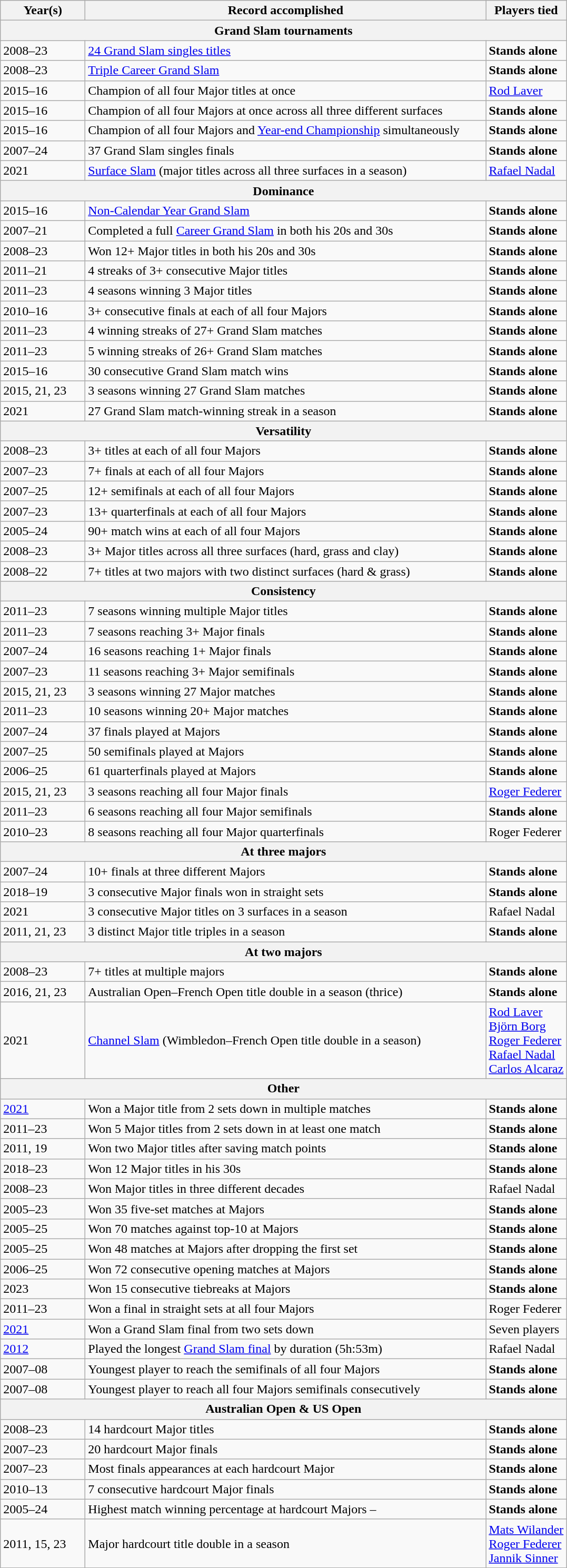<table class="wikitable">
<tr>
<th width="100">Year(s)</th>
<th width="500">Record accomplished</th>
<th>Players tied</th>
</tr>
<tr>
<th colspan="3">Grand Slam tournaments</th>
</tr>
<tr>
<td>2008–23</td>
<td><a href='#'>24 Grand Slam singles titles</a></td>
<td><strong>Stands alone</strong></td>
</tr>
<tr>
<td>2008–23</td>
<td><a href='#'>Triple Career Grand Slam</a></td>
<td><strong>Stands alone</strong></td>
</tr>
<tr>
<td>2015–16</td>
<td>Champion of all four Major titles at once</td>
<td><a href='#'>Rod Laver</a></td>
</tr>
<tr>
<td>2015–16</td>
<td>Champion of all four Majors at once across all three different surfaces</td>
<td><strong>Stands alone</strong></td>
</tr>
<tr>
<td>2015–16</td>
<td>Champion of all four Majors and <a href='#'>Year-end Championship</a> simultaneously</td>
<td><strong>Stands alone</strong></td>
</tr>
<tr>
<td>2007–24</td>
<td>37 Grand Slam singles finals</td>
<td><strong>Stands alone</strong></td>
</tr>
<tr>
<td>2021</td>
<td><a href='#'>Surface Slam</a> (major titles across all three surfaces in a season)</td>
<td><a href='#'>Rafael Nadal</a></td>
</tr>
<tr>
<th colspan="3">Dominance</th>
</tr>
<tr>
<td>2015–16</td>
<td><a href='#'>Non-Calendar Year Grand Slam</a></td>
<td><strong>Stands alone</strong></td>
</tr>
<tr>
<td>2007–21</td>
<td>Completed a full <a href='#'>Career Grand Slam</a> in both his 20s and 30s</td>
<td><strong>Stands alone</strong></td>
</tr>
<tr>
<td>2008–23</td>
<td>Won 12+ Major titles in both his 20s and 30s</td>
<td><strong>Stands alone</strong></td>
</tr>
<tr>
<td>2011–21</td>
<td>4 streaks of 3+ consecutive Major titles</td>
<td><strong>Stands alone</strong></td>
</tr>
<tr>
<td>2011–23</td>
<td>4 seasons winning 3 Major titles</td>
<td><strong>Stands alone</strong></td>
</tr>
<tr>
<td>2010–16</td>
<td>3+ consecutive finals at each of all four Majors</td>
<td><strong>Stands alone</strong></td>
</tr>
<tr>
<td>2011–23</td>
<td>4 winning streaks of 27+ Grand Slam matches</td>
<td><strong>Stands alone</strong></td>
</tr>
<tr>
<td>2011–23</td>
<td>5 winning streaks of 26+ Grand Slam matches</td>
<td><strong>Stands alone</strong></td>
</tr>
<tr>
<td>2015–16</td>
<td>30 consecutive Grand Slam match wins</td>
<td><strong>Stands alone</strong></td>
</tr>
<tr>
<td>2015, 21, 23</td>
<td>3 seasons winning 27 Grand Slam matches</td>
<td><strong>Stands alone</strong></td>
</tr>
<tr>
<td>2021</td>
<td>27 Grand Slam match-winning streak in a season</td>
<td><strong>Stands alone</strong></td>
</tr>
<tr>
<th colspan="3">Versatility</th>
</tr>
<tr>
<td>2008–23</td>
<td>3+ titles at each of all four Majors</td>
<td><strong>Stands alone</strong></td>
</tr>
<tr>
<td>2007–23</td>
<td>7+ finals at each of all four Majors</td>
<td><strong>Stands alone</strong></td>
</tr>
<tr>
<td>2007–25</td>
<td>12+ semifinals at each of all four Majors</td>
<td><strong>Stands alone</strong></td>
</tr>
<tr>
<td>2007–23</td>
<td>13+ quarterfinals at each of all four Majors</td>
<td><strong>Stands alone</strong></td>
</tr>
<tr>
<td>2005–24</td>
<td>90+ match wins at each of all four Majors</td>
<td><strong>Stands alone</strong></td>
</tr>
<tr>
<td>2008–23</td>
<td>3+ Major titles across all three surfaces (hard, grass and clay)</td>
<td><strong>Stands alone</strong></td>
</tr>
<tr>
<td>2008–22</td>
<td>7+ titles at two majors with two distinct surfaces (hard & grass)</td>
<td><strong>Stands alone</strong></td>
</tr>
<tr>
<th colspan="3">Consistency</th>
</tr>
<tr>
<td>2011–23</td>
<td>7 seasons winning multiple Major titles</td>
<td><strong>Stands alone</strong></td>
</tr>
<tr>
<td>2011–23</td>
<td>7 seasons reaching 3+ Major finals</td>
<td><strong>Stands alone</strong></td>
</tr>
<tr>
<td>2007–24</td>
<td>16 seasons reaching 1+ Major finals</td>
<td><strong>Stands alone</strong></td>
</tr>
<tr>
<td>2007–23</td>
<td>11 seasons reaching 3+ Major semifinals</td>
<td><strong>Stands alone</strong></td>
</tr>
<tr>
<td>2015, 21, 23</td>
<td>3 seasons winning 27 Major matches</td>
<td><strong>Stands alone</strong></td>
</tr>
<tr>
<td>2011–23</td>
<td>10 seasons winning 20+ Major matches</td>
<td><strong>Stands alone</strong></td>
</tr>
<tr>
<td>2007–24</td>
<td>37 finals played at Majors</td>
<td><strong>Stands alone</strong></td>
</tr>
<tr>
<td>2007–25</td>
<td>50 semifinals played at Majors</td>
<td><strong>Stands alone</strong></td>
</tr>
<tr>
<td>2006–25</td>
<td>61 quarterfinals played at Majors</td>
<td><strong>Stands alone</strong></td>
</tr>
<tr>
<td>2015, 21, 23</td>
<td>3 seasons reaching all four Major finals</td>
<td><a href='#'>Roger Federer</a></td>
</tr>
<tr>
<td>2011–23</td>
<td>6 seasons reaching all four Major semifinals</td>
<td><strong>Stands alone</strong></td>
</tr>
<tr>
<td>2010–23</td>
<td>8 seasons reaching all four Major quarterfinals</td>
<td>Roger Federer</td>
</tr>
<tr>
<th colspan="3">At three majors</th>
</tr>
<tr>
<td>2007–24</td>
<td>10+ finals at three different Majors</td>
<td><strong>Stands alone</strong></td>
</tr>
<tr>
<td>2018–19</td>
<td>3 consecutive Major finals won in straight sets</td>
<td><strong>Stands alone</strong></td>
</tr>
<tr>
<td>2021</td>
<td>3 consecutive Major titles on 3 surfaces in a season</td>
<td>Rafael Nadal</td>
</tr>
<tr>
<td>2011, 21, 23</td>
<td>3 distinct Major title triples in a season</td>
<td><strong>Stands alone</strong></td>
</tr>
<tr>
<th colspan="3">At two majors</th>
</tr>
<tr>
<td>2008–23</td>
<td>7+ titles at multiple majors</td>
<td><strong>Stands alone</strong></td>
</tr>
<tr>
<td>2016, 21, 23</td>
<td>Australian Open–French Open title double in a season (thrice)</td>
<td><strong>Stands alone</strong></td>
</tr>
<tr>
<td>2021</td>
<td><a href='#'>Channel Slam</a> (Wimbledon–French Open title double in a season)</td>
<td><a href='#'>Rod Laver</a><br><a href='#'>Björn Borg</a><br><a href='#'>Roger Federer</a><br><a href='#'>Rafael Nadal</a><br><a href='#'>Carlos Alcaraz</a></td>
</tr>
<tr>
<th colspan="3">Other</th>
</tr>
<tr>
<td><a href='#'>2021</a></td>
<td>Won a Major title from 2 sets down in multiple matches</td>
<td><strong>Stands alone</strong></td>
</tr>
<tr>
<td>2011–23</td>
<td>Won 5 Major titles from 2 sets down in at least one match</td>
<td><strong>Stands alone</strong></td>
</tr>
<tr>
<td>2011, 19</td>
<td>Won two Major titles after saving match points</td>
<td><strong>Stands alone</strong></td>
</tr>
<tr>
<td>2018–23</td>
<td>Won 12 Major titles in his 30s</td>
<td><strong>Stands alone</strong></td>
</tr>
<tr>
<td>2008–23</td>
<td>Won Major titles in three different decades</td>
<td>Rafael Nadal</td>
</tr>
<tr>
<td>2005–23</td>
<td>Won 35 five-set matches at Majors</td>
<td><strong>Stands alone</strong></td>
</tr>
<tr>
<td>2005–25</td>
<td>Won 70 matches against top-10 at Majors</td>
<td><strong>Stands alone</strong></td>
</tr>
<tr>
<td>2005–25</td>
<td>Won 48 matches at Majors after dropping the first set</td>
<td><strong>Stands alone</strong></td>
</tr>
<tr>
<td>2006–25</td>
<td>Won 72 consecutive opening matches at Majors</td>
<td><strong>Stands alone</strong></td>
</tr>
<tr>
<td>2023</td>
<td>Won 15 consecutive tiebreaks at Majors</td>
<td><strong>Stands alone</strong></td>
</tr>
<tr>
<td>2011–23</td>
<td>Won a final in straight sets at all four Majors</td>
<td>Roger Federer</td>
</tr>
<tr>
<td><a href='#'>2021</a></td>
<td>Won a Grand Slam final from two sets down</td>
<td>Seven players</td>
</tr>
<tr>
<td><a href='#'>2012</a></td>
<td>Played the longest <a href='#'>Grand Slam final</a> by duration (5h:53m)</td>
<td>Rafael Nadal</td>
</tr>
<tr>
<td>2007–08</td>
<td>Youngest player to reach the semifinals of all four Majors</td>
<td><strong>Stands alone</strong></td>
</tr>
<tr>
<td>2007–08</td>
<td>Youngest player to reach all four Majors semifinals consecutively</td>
<td><strong>Stands alone</strong></td>
</tr>
<tr>
<th colspan="3" style="text-align: center;">Australian Open & US Open</th>
</tr>
<tr>
<td>2008–23</td>
<td>14 hardcourt Major titles</td>
<td><strong>Stands alone</strong></td>
</tr>
<tr>
<td>2007–23</td>
<td>20 hardcourt Major finals</td>
<td><strong>Stands alone</strong></td>
</tr>
<tr>
<td>2007–23</td>
<td>Most finals appearances at each hardcourt Major</td>
<td><strong>Stands alone</strong></td>
</tr>
<tr>
<td>2010–13</td>
<td>7 consecutive hardcourt Major finals</td>
<td><strong>Stands alone</strong></td>
</tr>
<tr>
<td>2005–24</td>
<td>Highest match winning percentage at hardcourt Majors – </td>
<td><strong>Stands alone</strong></td>
</tr>
<tr>
<td>2011, 15, 23</td>
<td>Major hardcourt title double in a season</td>
<td><a href='#'>Mats Wilander</a><br><a href='#'>Roger Federer</a><br><a href='#'>Jannik Sinner</a></td>
</tr>
</table>
